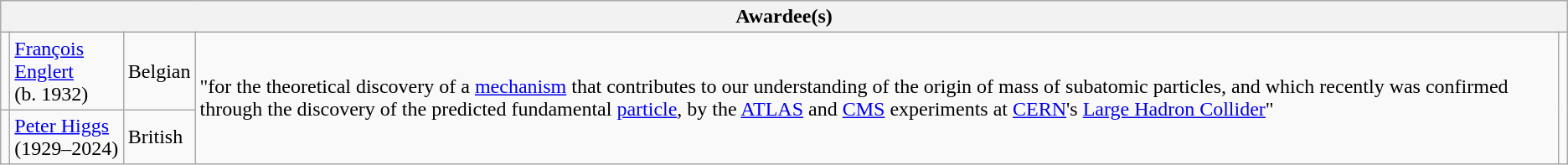<table class="wikitable">
<tr>
<th colspan="5">Awardee(s)</th>
</tr>
<tr>
<td></td>
<td><a href='#'>François Englert</a><br>(b. 1932)</td>
<td> Belgian</td>
<td rowspan="2">"for the theoretical discovery of a <a href='#'>mechanism</a> that contributes to our understanding of the origin of mass of subatomic particles, and which recently was confirmed through the discovery of the predicted fundamental <a href='#'>particle</a>, by the <a href='#'>ATLAS</a> and <a href='#'>CMS</a> experiments at <a href='#'>CERN</a>'s <a href='#'>Large Hadron Collider</a>"</td>
<td rowspan="2"></td>
</tr>
<tr>
<td></td>
<td><a href='#'>Peter Higgs</a><br>(1929–2024)</td>
<td> British</td>
</tr>
</table>
